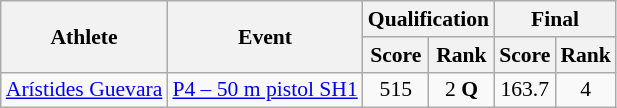<table class=wikitable style="font-size:90%">
<tr>
<th rowspan="2">Athlete</th>
<th rowspan="2">Event</th>
<th colspan="2">Qualification</th>
<th colspan="2">Final</th>
</tr>
<tr>
<th>Score</th>
<th>Rank</th>
<th>Score</th>
<th>Rank</th>
</tr>
<tr align=center>
<td align=left><a href='#'>Arístides Guevara</a></td>
<td align=left><a href='#'>P4 – 50 m pistol SH1</a></td>
<td>515</td>
<td>2 <strong>Q</strong></td>
<td>163.7</td>
<td>4</td>
</tr>
</table>
